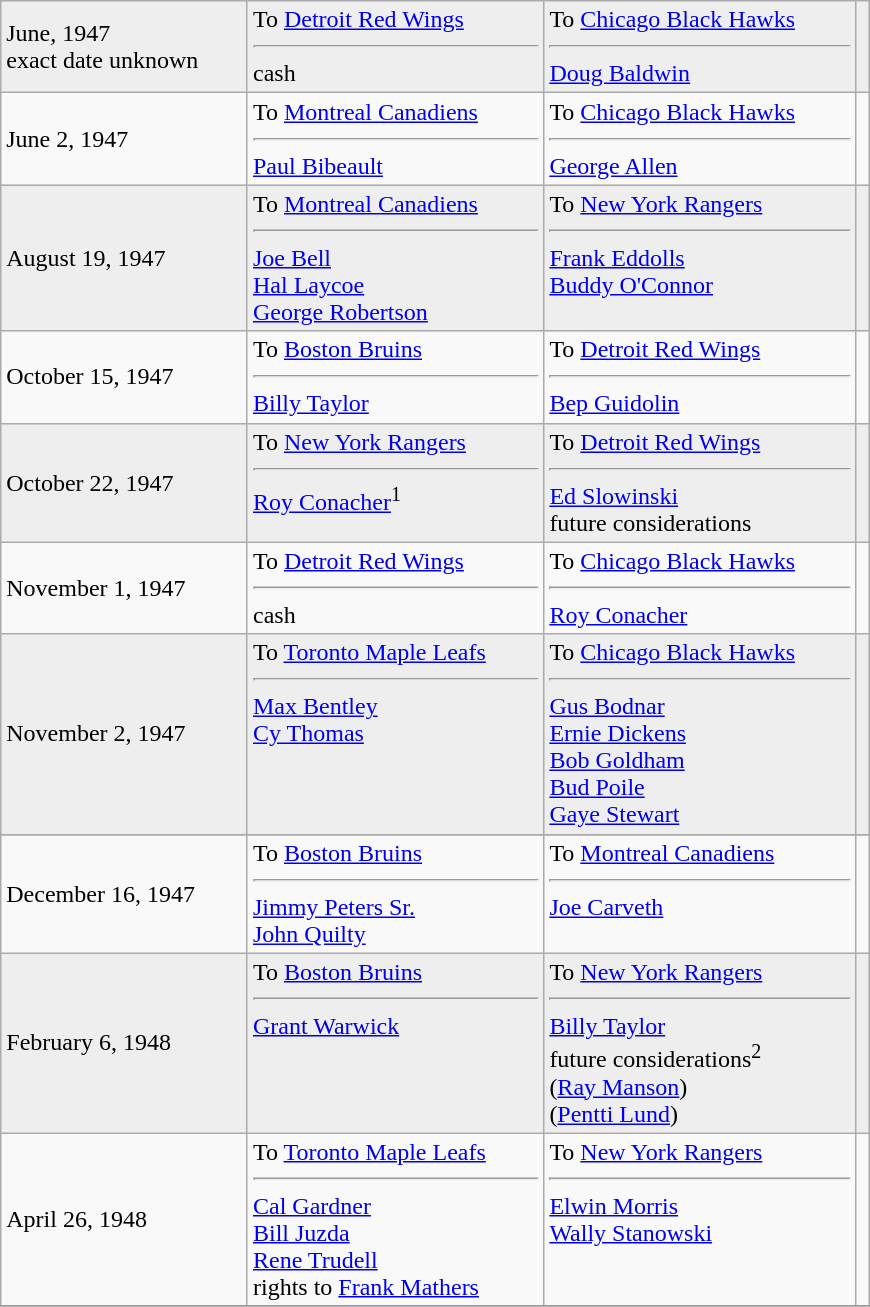<table class="wikitable" style="border:1px solid #999999; width:580px;">
<tr bgcolor="eeeeee">
<td>June, 1947<br>exact date unknown</td>
<td valign="top">To <a href='#'>Detroit Red Wings</a><hr>cash</td>
<td valign="top">To <a href='#'>Chicago Black Hawks</a><hr><a href='#'>Doug Baldwin</a></td>
<td></td>
</tr>
<tr>
<td>June 2, 1947</td>
<td valign="top">To <a href='#'>Montreal Canadiens</a><hr><a href='#'>Paul Bibeault</a></td>
<td valign="top">To <a href='#'>Chicago Black Hawks</a><hr><a href='#'>George Allen</a></td>
<td></td>
</tr>
<tr bgcolor="eeeeee">
<td>August 19, 1947</td>
<td valign="top">To <a href='#'>Montreal Canadiens</a><hr><a href='#'>Joe Bell</a><br><a href='#'>Hal Laycoe</a><br><a href='#'>George Robertson</a></td>
<td valign="top">To <a href='#'>New York Rangers</a><hr><a href='#'>Frank Eddolls</a><br><a href='#'>Buddy O'Connor</a></td>
<td></td>
</tr>
<tr>
<td>October 15, 1947</td>
<td valign="top">To <a href='#'>Boston Bruins</a><hr><a href='#'>Billy Taylor</a></td>
<td valign="top">To <a href='#'>Detroit Red Wings</a><hr><a href='#'>Bep Guidolin</a></td>
<td></td>
</tr>
<tr bgcolor="eeeeee">
<td>October 22, 1947</td>
<td valign="top">To <a href='#'>New York Rangers</a><hr><a href='#'>Roy Conacher</a><sup>1</sup></td>
<td valign="top">To <a href='#'>Detroit Red Wings</a><hr><a href='#'>Ed Slowinski</a><br>future considerations</td>
<td></td>
</tr>
<tr>
<td>November 1, 1947</td>
<td valign="top">To <a href='#'>Detroit Red Wings</a><hr>cash</td>
<td valign="top">To <a href='#'>Chicago Black Hawks</a><hr><a href='#'>Roy Conacher</a></td>
<td></td>
</tr>
<tr bgcolor="eeeeee">
<td>November 2, 1947</td>
<td valign="top">To <a href='#'>Toronto Maple Leafs</a><hr><a href='#'>Max Bentley</a><br><a href='#'>Cy Thomas</a></td>
<td valign="top">To <a href='#'>Chicago Black Hawks</a><hr><a href='#'>Gus Bodnar</a><br><a href='#'>Ernie Dickens</a><br><a href='#'>Bob Goldham</a><br><a href='#'>Bud Poile</a><br><a href='#'>Gaye Stewart</a></td>
<td></td>
</tr>
<tr bgcolor="eeeeee">
</tr>
<tr>
<td>December 16, 1947</td>
<td valign="top">To <a href='#'>Boston Bruins</a><hr><a href='#'>Jimmy Peters Sr.</a><br><a href='#'>John Quilty</a></td>
<td valign="top">To <a href='#'>Montreal Canadiens</a><hr><a href='#'>Joe Carveth</a></td>
<td></td>
</tr>
<tr bgcolor="eeeeee">
<td>February 6, 1948</td>
<td valign="top">To <a href='#'>Boston Bruins</a><hr><a href='#'>Grant Warwick</a></td>
<td valign="top">To <a href='#'>New York Rangers</a><hr><a href='#'>Billy Taylor</a><br>future considerations<sup>2</sup><br>(<a href='#'>Ray Manson</a>)<br>(<a href='#'>Pentti Lund</a>)</td>
<td></td>
</tr>
<tr>
<td>April 26, 1948</td>
<td valign="top">To <a href='#'>Toronto Maple Leafs</a><hr><a href='#'>Cal Gardner</a><br><a href='#'>Bill Juzda</a><br><a href='#'>Rene Trudell</a><br>rights to <a href='#'>Frank Mathers</a></td>
<td valign="top">To <a href='#'>New York Rangers</a><hr><a href='#'>Elwin Morris</a><br><a href='#'>Wally Stanowski</a></td>
<td></td>
</tr>
<tr bgcolor="eeeeee">
</tr>
</table>
